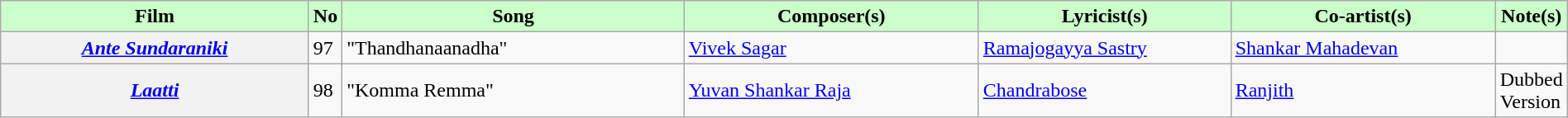<table class="wikitable plainrowheaders" width="100%" textcolor:#000;">
<tr style="background:#cfc; text-align:center;">
<td scope="col" width="21%"><strong>Film</strong></td>
<td><strong>No</strong></td>
<td scope="col" width=23%><strong>Song</strong></td>
<td scope="col" width=20%><strong>Composer(s)</strong></td>
<td scope="col" width=17%><strong>Lyricist(s)</strong></td>
<td scope="col" width=18%><strong>Co-artist(s)</strong></td>
<td scope="col" width=19%><strong>Note(s)</strong></td>
</tr>
<tr>
<th><em><a href='#'>Ante Sundaraniki</a></em></th>
<td>97</td>
<td>"Thandhanaanadha"</td>
<td><a href='#'>Vivek Sagar</a></td>
<td><a href='#'>Ramajogayya Sastry</a></td>
<td><a href='#'>Shankar Mahadevan</a></td>
<td></td>
</tr>
<tr>
<th><em><a href='#'>Laatti</a></em></th>
<td>98</td>
<td>"Komma Remma"</td>
<td><a href='#'>Yuvan Shankar Raja</a></td>
<td><a href='#'>Chandrabose</a></td>
<td><a href='#'>Ranjith</a></td>
<td>Dubbed Version</td>
</tr>
</table>
